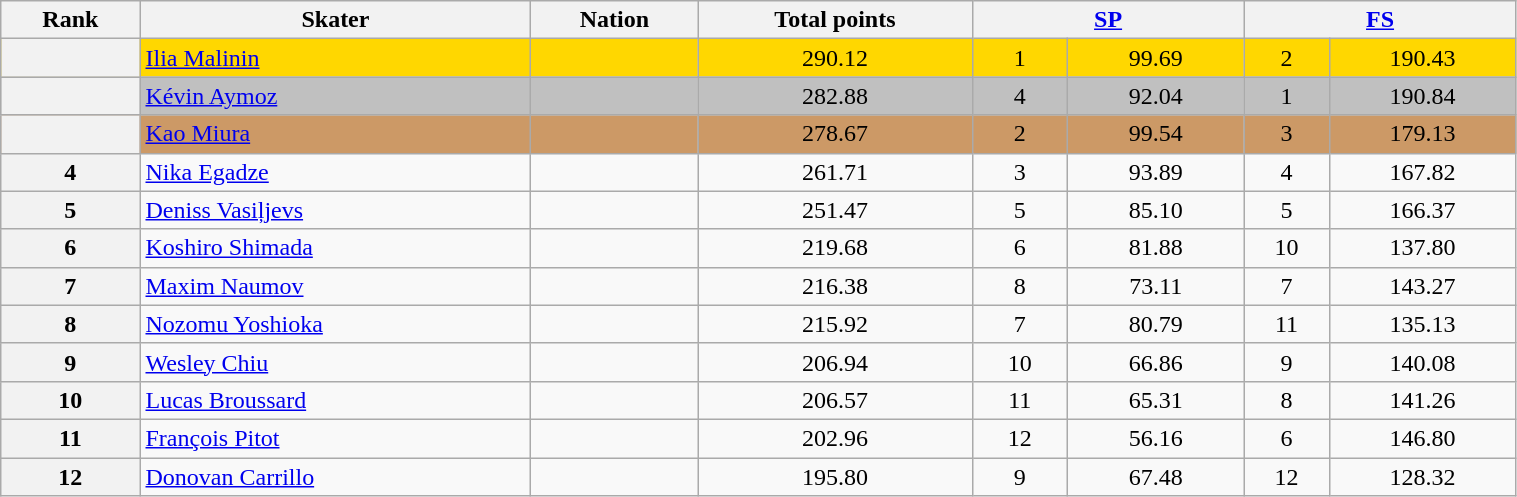<table class="wikitable sortable" style="text-align:center;" width="80%">
<tr>
<th scope="col">Rank</th>
<th scope="col">Skater</th>
<th scope="col">Nation</th>
<th scope="col">Total points</th>
<th scope="col" colspan="2" width="80px"><a href='#'>SP</a></th>
<th scope="col" colspan="2" width="80px"><a href='#'>FS</a></th>
</tr>
<tr bgcolor="gold">
<th scope="row"></th>
<td align="left"><a href='#'>Ilia Malinin</a></td>
<td align="left"></td>
<td>290.12</td>
<td>1</td>
<td>99.69</td>
<td>2</td>
<td>190.43</td>
</tr>
<tr bgcolor="silver">
<th scope="row"></th>
<td align="left"><a href='#'>Kévin Aymoz</a></td>
<td align="left"></td>
<td>282.88</td>
<td>4</td>
<td>92.04</td>
<td>1</td>
<td>190.84</td>
</tr>
<tr bgcolor="cc9966">
<th scope="row"></th>
<td align="left"><a href='#'>Kao Miura</a></td>
<td align="left"></td>
<td>278.67</td>
<td>2</td>
<td>99.54</td>
<td>3</td>
<td>179.13</td>
</tr>
<tr>
<th scope="row">4</th>
<td align="left"><a href='#'>Nika Egadze</a></td>
<td align="left"></td>
<td>261.71</td>
<td>3</td>
<td>93.89</td>
<td>4</td>
<td>167.82</td>
</tr>
<tr>
<th scope="row">5</th>
<td align="left"><a href='#'>Deniss Vasiļjevs</a></td>
<td align="left"></td>
<td>251.47</td>
<td>5</td>
<td>85.10</td>
<td>5</td>
<td>166.37</td>
</tr>
<tr>
<th scope="row">6</th>
<td align="left"><a href='#'>Koshiro Shimada</a></td>
<td align="left"></td>
<td>219.68</td>
<td>6</td>
<td>81.88</td>
<td>10</td>
<td>137.80</td>
</tr>
<tr>
<th scope="row">7</th>
<td align="left"><a href='#'>Maxim Naumov</a></td>
<td align="left"></td>
<td>216.38</td>
<td>8</td>
<td>73.11</td>
<td>7</td>
<td>143.27</td>
</tr>
<tr>
<th scope="row">8</th>
<td align="left"><a href='#'>Nozomu Yoshioka</a></td>
<td align="left"></td>
<td>215.92</td>
<td>7</td>
<td>80.79</td>
<td>11</td>
<td>135.13</td>
</tr>
<tr>
<th scope="row">9</th>
<td align="left"><a href='#'>Wesley Chiu</a></td>
<td align="left"></td>
<td>206.94</td>
<td>10</td>
<td>66.86</td>
<td>9</td>
<td>140.08</td>
</tr>
<tr>
<th scope="row">10</th>
<td align="left"><a href='#'>Lucas Broussard</a></td>
<td align="left"></td>
<td>206.57</td>
<td>11</td>
<td>65.31</td>
<td>8</td>
<td>141.26</td>
</tr>
<tr>
<th scope="row">11</th>
<td align="left"><a href='#'>François Pitot</a></td>
<td align="left"></td>
<td>202.96</td>
<td>12</td>
<td>56.16</td>
<td>6</td>
<td>146.80</td>
</tr>
<tr>
<th scope="row">12</th>
<td align="left"><a href='#'>Donovan Carrillo</a></td>
<td align="left"></td>
<td>195.80</td>
<td>9</td>
<td>67.48</td>
<td>12</td>
<td>128.32</td>
</tr>
</table>
